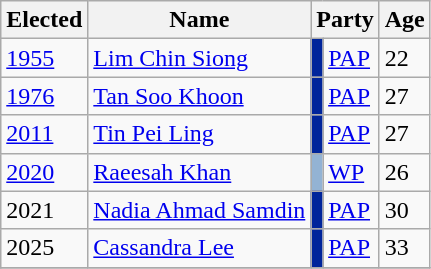<table class="wikitable">
<tr>
<th>Elected</th>
<th>Name</th>
<th colspan=2>Party</th>
<th>Age</th>
</tr>
<tr>
<td><a href='#'>1955</a></td>
<td><a href='#'>Lim Chin Siong</a></td>
<td style="background-color:#00259B;"></td>
<td><a href='#'>PAP</a></td>
<td>22</td>
</tr>
<tr>
<td><a href='#'>1976</a></td>
<td><a href='#'>Tan Soo Khoon</a></td>
<td style="background-color:#00259B;"></td>
<td><a href='#'>PAP</a></td>
<td>27</td>
</tr>
<tr>
<td><a href='#'>2011</a></td>
<td><a href='#'>Tin Pei Ling</a></td>
<td style="background-color:#00259B;"></td>
<td><a href='#'>PAP</a></td>
<td>27</td>
</tr>
<tr>
<td><a href='#'>2020</a></td>
<td><a href='#'>Raeesah Khan</a></td>
<td style="background-color:#93B3D4;"></td>
<td><a href='#'>WP</a></td>
<td>26</td>
</tr>
<tr>
<td>2021</td>
<td><a href='#'>Nadia Ahmad Samdin</a></td>
<td style="background-color:#00259B;"></td>
<td><a href='#'>PAP</a></td>
<td>30</td>
</tr>
<tr>
<td>2025</td>
<td><a href='#'>Cassandra Lee</a></td>
<td style="background-color:#00259B;"></td>
<td><a href='#'>PAP</a></td>
<td>33</td>
</tr>
<tr>
</tr>
</table>
